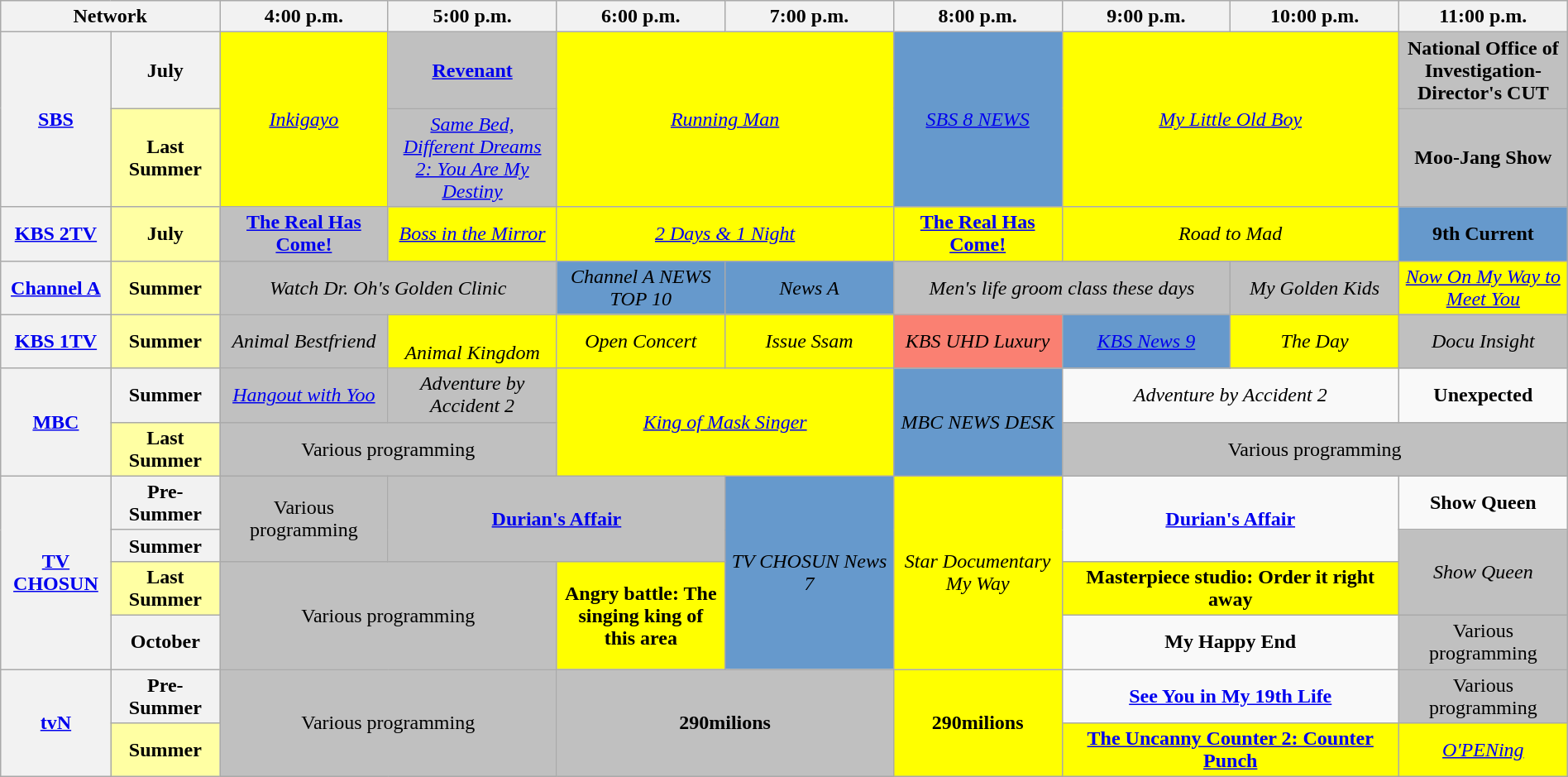<table class="wikitable" style="width:100%;margin-right:0;text-align:center">
<tr>
<th colspan="2" style="width:13%;">Network</th>
<th style="width:10%;">4:00 p.m.</th>
<th style="width:10%;">5:00 p.m.</th>
<th style="width:10%;">6:00 p.m.</th>
<th style="width:10%;">7:00 p.m.</th>
<th style="width:10%;">8:00 p.m.</th>
<th style="width:10%;">9:00 p.m.</th>
<th style="width:10%;">10:00 p.m.</th>
<th style="width:10%;">11:00 p.m.</th>
</tr>
<tr>
<th rowspan="2"><a href='#'>SBS</a></th>
<th>July</th>
<td rowspan="2" style="background:yellow;"><em><a href='#'>Inkigayo</a></em></td>
<td colspan="1" style="background:#C0C0C0;"><strong><a href='#'>Revenant</a></strong> </td>
<td rowspan="2" colspan="2" style="background:yellow;"><em><a href='#'>Running Man</a></em></td>
<td rowspan="2" style="background:#6699CC;"><em><a href='#'>SBS 8 NEWS</a></em></td>
<td rowspan="2" colspan="2" style="background:yellow;"><em><a href='#'>My Little Old Boy</a></em></td>
<td style="background:#C0C0C0;"><strong>National Office of Investigation-Director's CUT</strong> </td>
</tr>
<tr>
<th style="background:#FFFFA3;">Last Summer</th>
<td colspan="1" style="background:#C0C0C0;"><em><a href='#'>Same Bed, Different Dreams 2: You Are My Destiny</a></em> </td>
<td style="background:#C0C0C0;"><strong>Moo-Jang Show</strong> </td>
</tr>
<tr>
<th rowspan="1"><a href='#'>KBS 2TV</a></th>
<th style="background:#FFFFA3;">July</th>
<td colspan="1" style="background:#C0C0C0;"><strong><a href='#'>The Real Has Come!</a></strong> </td>
<td colspan="1" style="background:yellow;"><em><a href='#'>Boss in the Mirror</a></em></td>
<td colspan="2" style="background:yellow;"><em><a href='#'>2 Days & 1 Night</a></em></td>
<td colspan="1" style="background:yellow;"><strong><a href='#'>The Real Has Come!</a></strong></td>
<td colspan="2" style="background:yellow;"><em>Road to Mad</em></td>
<td colspan="1" style="background:#6699CC;"><strong>9th Current</strong></td>
</tr>
<tr>
<th rowspan="1"><a href='#'>Channel A</a></th>
<th style="background:#FFFFA3;">Summer</th>
<td colspan="2" style="background:#C0C0C0;"><em>Watch Dr. Oh's Golden Clinic</em> </td>
<td rowspan="1" style="background:#6699CC;"><em>Channel A NEWS TOP 10</em> </td>
<td rowspan="1" style="background:#6699CC;"><em>News A</em></td>
<td colspan="2" style="background:#C0C0C0;"><em>Men's life groom class these days</em> </td>
<td colspan="1" style="background:#C0C0C0;"><em>My Golden Kids</em> </td>
<td colspan="1" style="background:yellow;"><em><a href='#'>Now On My Way to Meet You</a></em></td>
</tr>
<tr>
<th rowspan="1"><a href='#'>KBS 1TV</a></th>
<th style="background:#FFFFA3;">Summer</th>
<td colspan="1" style="background:#C0C0C0"><em>Animal Bestfriend</em> </td>
<td colspan="1" style="background:yellow"><br><em>Animal Kingdom</em></td>
<td colspan="1" style="background:yellow"><em>Open Concert</em></td>
<td colspan="1" style="background:yellow"><em>Issue Ssam</em></td>
<td colspan="1" style="background:#FA8072"><em>KBS UHD Luxury</em></td>
<td rowspan="1" style="background:#6699CC;"><em><a href='#'>KBS News 9</a></em></td>
<td colspan="1" style="background:yellow"><em>The Day</em></td>
<td colspan="1" style="background:#C0C0C0"><em>Docu Insight</em> </td>
</tr>
<tr>
<th rowspan="2"><a href='#'>MBC</a></th>
<th>Summer</th>
<td colspan="1" style="background:#C0C0C0"><em><a href='#'>Hangout with Yoo</a></em> </td>
<td colspan="1" style="background:#C0C0C0"><em>Adventure by Accident 2</em> </td>
<td rowspan="2" colspan="2" style="background:yellow"><em><a href='#'>King of Mask Singer</a></em></td>
<td rowspan="2" style="background:#6699CC;"><em>MBC NEWS DESK</em><br></td>
<td colspan="2"><em>Adventure by Accident 2</em></td>
<td colspan="1"><strong>Unexpected</strong></td>
</tr>
<tr>
<th style="background:#FFFFA3;">Last Summer</th>
<td colspan="2" style="background:#C0C0C0">Various programming </td>
<td colspan="3" style="background:#C0C0C0">Various programming </td>
</tr>
<tr>
<th rowspan="4"><a href='#'>TV CHOSUN</a></th>
<th>Pre-Summer</th>
<td rowspan="2" colspan="1" style="background:#C0C0C0;">Various programming</td>
<td rowspan="2" colspan="2" style="background:#C0C0C0;"><strong><a href='#'>Durian's Affair</a></strong></td>
<td rowspan="4" style="background:#6699CC;"><em>TV CHOSUN News 7</em></td>
<td rowspan="4" style="background:yellow;"><em>Star Documentary My Way</em></td>
<td rowspan="2" colspan="2"><strong><a href='#'>Durian's Affair</a></strong></td>
<td><strong>Show Queen</strong></td>
</tr>
<tr>
<th>Summer</th>
<td rowspan="2" style="background:#C0C0C0;"><em>Show Queen</em></td>
</tr>
<tr>
<th style="background:#FFFFA3;">Last Summer</th>
<td rowspan="2" colspan="2" style="background:#C0C0C0;">Various programming</td>
<td rowspan="2" style="background:yellow;"><strong>Angry battle: The singing king of this area</strong></td>
<td colspan="2" style="background:yellow;"><strong>Masterpiece studio: Order it right away</strong></td>
</tr>
<tr>
<th>October</th>
<td colspan="2"><strong>My Happy End</strong></td>
<td style="background:#C0C0C0;">Various programming</td>
</tr>
<tr>
<th rowspan="2"><a href='#'>tvN</a></th>
<th>Pre-Summer</th>
<td rowspan="2" colspan="2" style="background:#C0C0C0;">Various programming</td>
<td rowspan="2" colspan="2" style="background:#C0C0C0;"><strong>290milions</strong></td>
<td rowspan="2" colspan="1" style="background:yellow;"><strong>290milions</strong></td>
<td colspan="2"><strong><a href='#'>See You in My 19th Life</a></strong></td>
<td colspan="1" style="background:#C0C0C0;">Various programming</td>
</tr>
<tr>
<th style="background:#FFFFA3;">Summer</th>
<td colspan="2" style="background:yellow;"><strong><a href='#'>The Uncanny Counter 2: Counter Punch</a></strong></td>
<td colspan="1" style="background:yellow;"><em><a href='#'>O'PENing</a></em></td>
</tr>
</table>
